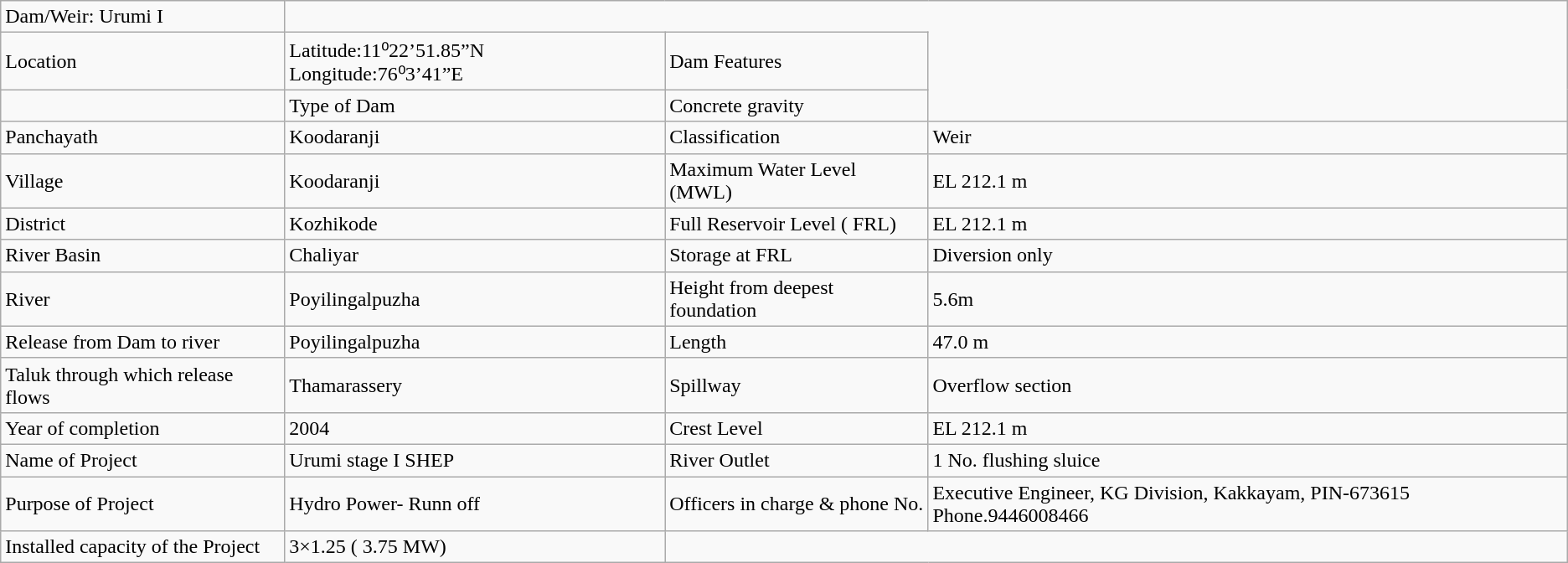<table class="wikitable">
<tr>
<td>Dam/Weir: Urumi I</td>
</tr>
<tr>
<td>Location</td>
<td>Latitude:11⁰22’51.85”N Longitude:76⁰3’41”E</td>
<td>Dam Features</td>
</tr>
<tr>
<td></td>
<td>Type of Dam</td>
<td>Concrete gravity</td>
</tr>
<tr>
<td>Panchayath</td>
<td>Koodaranji</td>
<td>Classification</td>
<td>Weir</td>
</tr>
<tr>
<td>Village</td>
<td>Koodaranji</td>
<td>Maximum Water Level (MWL)</td>
<td>EL 212.1 m</td>
</tr>
<tr>
<td>District</td>
<td>Kozhikode</td>
<td>Full Reservoir Level ( FRL)</td>
<td>EL 212.1 m</td>
</tr>
<tr>
<td>River Basin</td>
<td>Chaliyar</td>
<td>Storage at FRL</td>
<td>Diversion only</td>
</tr>
<tr>
<td>River</td>
<td>Poyilingalpuzha</td>
<td>Height from deepest foundation</td>
<td>5.6m</td>
</tr>
<tr>
<td>Release from Dam to river</td>
<td>Poyilingalpuzha</td>
<td>Length</td>
<td>47.0 m</td>
</tr>
<tr>
<td>Taluk through which release flows</td>
<td>Thamarassery</td>
<td>Spillway</td>
<td>Overflow section</td>
</tr>
<tr>
<td>Year of completion</td>
<td>2004</td>
<td>Crest Level</td>
<td>EL 212.1 m</td>
</tr>
<tr>
<td>Name of Project</td>
<td>Urumi stage I SHEP</td>
<td>River Outlet</td>
<td>1 No. flushing sluice</td>
</tr>
<tr>
<td>Purpose of Project</td>
<td>Hydro Power- Runn off</td>
<td>Officers in charge & phone No.</td>
<td>Executive Engineer, KG Division, Kakkayam, PIN-673615 Phone.9446008466</td>
</tr>
<tr>
<td>Installed capacity of the Project</td>
<td>3×1.25 ( 3.75 MW)</td>
</tr>
</table>
